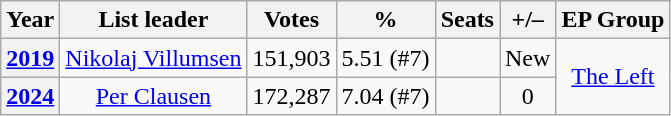<table class="wikitable" style="text-align:center">
<tr>
<th>Year</th>
<th>List leader</th>
<th>Votes</th>
<th>%</th>
<th>Seats</th>
<th>+/–</th>
<th>EP Group</th>
</tr>
<tr>
<th><a href='#'>2019</a></th>
<td><a href='#'>Nikolaj Villumsen</a></td>
<td>151,903</td>
<td>5.51 (#7)</td>
<td></td>
<td>New</td>
<td rowspan=2><a href='#'>The Left</a></td>
</tr>
<tr>
<th><a href='#'>2024</a></th>
<td><a href='#'>Per Clausen</a></td>
<td>172,287</td>
<td>7.04 (#7)</td>
<td></td>
<td> 0</td>
</tr>
</table>
